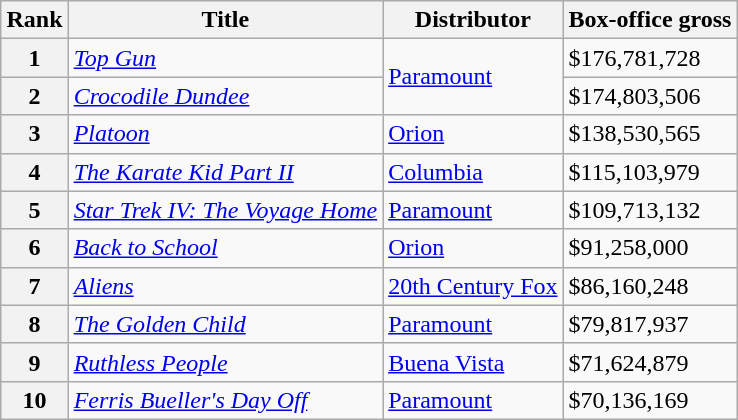<table class="wikitable sortable" style="margin:auto; margin:auto;">
<tr>
<th>Rank</th>
<th>Title</th>
<th>Distributor</th>
<th>Box-office gross</th>
</tr>
<tr>
<th style="text-align:center;">1</th>
<td><em><a href='#'>Top Gun</a></em></td>
<td rowspan="2"><a href='#'>Paramount</a></td>
<td>$176,781,728</td>
</tr>
<tr>
<th style="text-align:center;">2</th>
<td><em><a href='#'>Crocodile Dundee</a></em></td>
<td>$174,803,506</td>
</tr>
<tr>
<th style="text-align:center;">3</th>
<td><em><a href='#'>Platoon</a></em></td>
<td><a href='#'>Orion</a></td>
<td>$138,530,565</td>
</tr>
<tr>
<th style="text-align:center;">4</th>
<td><em><a href='#'>The Karate Kid Part II</a></em></td>
<td><a href='#'>Columbia</a></td>
<td>$115,103,979</td>
</tr>
<tr>
<th style="text-align:center;">5</th>
<td><em><a href='#'>Star Trek IV: The Voyage Home</a></em></td>
<td><a href='#'>Paramount</a></td>
<td>$109,713,132</td>
</tr>
<tr>
<th style="text-align:center;">6</th>
<td><em><a href='#'>Back to School</a></em></td>
<td><a href='#'>Orion</a></td>
<td>$91,258,000</td>
</tr>
<tr>
<th style="text-align:center;">7</th>
<td><em><a href='#'>Aliens</a></em></td>
<td><a href='#'>20th Century Fox</a></td>
<td>$86,160,248</td>
</tr>
<tr>
<th style="text-align:center;">8</th>
<td><em><a href='#'>The Golden Child</a></em></td>
<td><a href='#'>Paramount</a></td>
<td>$79,817,937</td>
</tr>
<tr>
<th style="text-align:center;">9</th>
<td><em><a href='#'>Ruthless People</a></em></td>
<td><a href='#'>Buena Vista</a></td>
<td>$71,624,879</td>
</tr>
<tr>
<th style="text-align:center;">10</th>
<td><em><a href='#'>Ferris Bueller's Day Off</a></em></td>
<td><a href='#'>Paramount</a></td>
<td>$70,136,169</td>
</tr>
</table>
